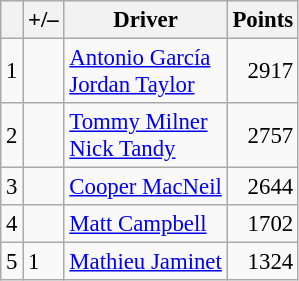<table class="wikitable" style="font-size: 95%;">
<tr>
<th scope="col"></th>
<th scope="col">+/–</th>
<th scope="col">Driver</th>
<th scope="col">Points</th>
</tr>
<tr>
<td align=center>1</td>
<td align="left"></td>
<td> <a href='#'>Antonio García</a><br> <a href='#'>Jordan Taylor</a></td>
<td align=right>2917</td>
</tr>
<tr>
<td align=center>2</td>
<td align="left"></td>
<td> <a href='#'>Tommy Milner</a><br> <a href='#'>Nick Tandy</a></td>
<td align=right>2757</td>
</tr>
<tr>
<td align=center>3</td>
<td align="left"></td>
<td> <a href='#'>Cooper MacNeil</a></td>
<td align=right>2644</td>
</tr>
<tr>
<td align=center>4</td>
<td align="left"></td>
<td> <a href='#'>Matt Campbell</a></td>
<td align=right>1702</td>
</tr>
<tr>
<td align=center>5</td>
<td align="left"> 1</td>
<td> <a href='#'>Mathieu Jaminet</a></td>
<td align=right>1324</td>
</tr>
</table>
